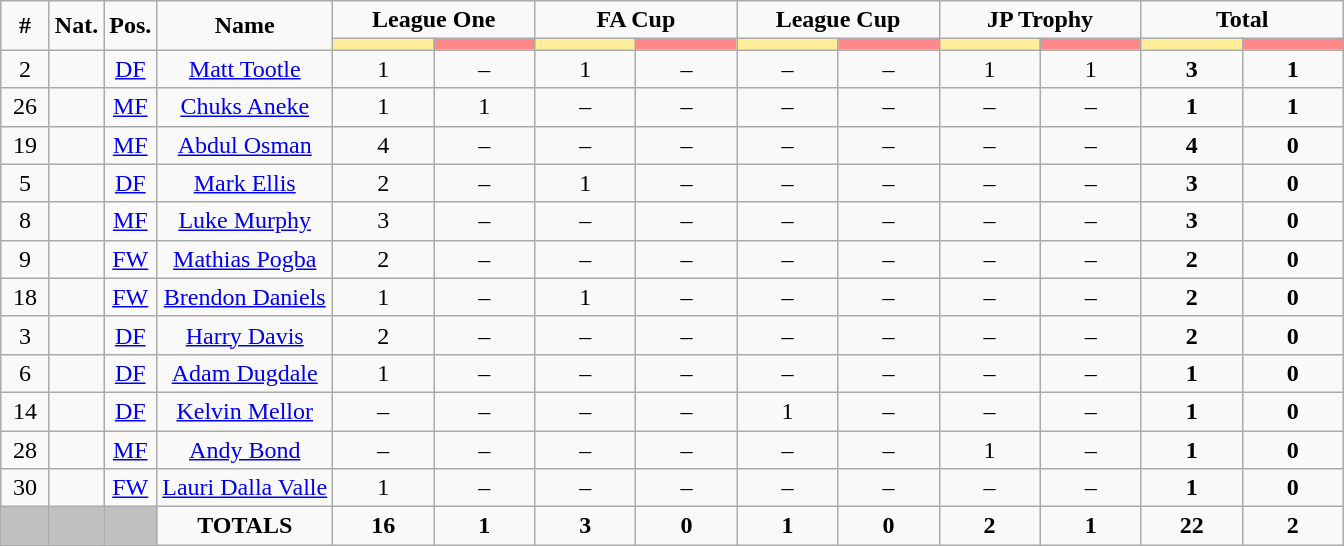<table class="wikitable" style="text-align:center;">
<tr style="text-align:center;">
<td rowspan="2" style="width:25px; "><strong>#</strong></td>
<td rowspan="2"><strong>Nat.</strong></td>
<td rowspan="2"><strong>Pos.</strong></td>
<td rowspan="2"><strong>Name</strong></td>
<td colspan="2"><strong>League One</strong></td>
<td colspan="2"><strong>FA Cup</strong></td>
<td colspan="2"><strong>League Cup</strong></td>
<td colspan="2"><strong>JP Trophy</strong></td>
<td colspan="2"><strong>Total</strong></td>
</tr>
<tr>
<th style="width:60px; background:#fe9;"></th>
<th style="width:60px; background:#ff8888;"></th>
<th style="width:60px; background:#fe9;"></th>
<th style="width:60px; background:#ff8888;"></th>
<th style="width:60px; background:#fe9;"></th>
<th style="width:60px; background:#ff8888;"></th>
<th style="width:60px; background:#fe9;"></th>
<th style="width:60px; background:#ff8888;"></th>
<th style="width:60px; background:#fe9;"></th>
<th style="width:60px; background:#ff8888;"></th>
</tr>
<tr>
<td>2</td>
<td></td>
<td><a href='#'>DF</a></td>
<td><a href='#'>Matt Tootle</a></td>
<td>1</td>
<td>–</td>
<td>1</td>
<td>–</td>
<td>–</td>
<td>–</td>
<td>1</td>
<td>1</td>
<td><strong>3</strong></td>
<td><strong>1</strong></td>
</tr>
<tr>
<td>26</td>
<td></td>
<td><a href='#'>MF</a></td>
<td><a href='#'>Chuks Aneke</a></td>
<td>1</td>
<td>1</td>
<td>–</td>
<td>–</td>
<td>–</td>
<td>–</td>
<td>–</td>
<td>–</td>
<td><strong>1</strong></td>
<td><strong>1</strong></td>
</tr>
<tr>
<td>19</td>
<td></td>
<td><a href='#'>MF</a></td>
<td><a href='#'>Abdul Osman</a></td>
<td>4</td>
<td>–</td>
<td>–</td>
<td>–</td>
<td>–</td>
<td>–</td>
<td>–</td>
<td>–</td>
<td><strong>4</strong></td>
<td><strong>0</strong></td>
</tr>
<tr>
<td>5</td>
<td></td>
<td><a href='#'>DF</a></td>
<td><a href='#'>Mark Ellis</a></td>
<td>2</td>
<td>–</td>
<td>1</td>
<td>–</td>
<td>–</td>
<td>–</td>
<td>–</td>
<td>–</td>
<td><strong>3</strong></td>
<td><strong>0</strong></td>
</tr>
<tr>
<td>8</td>
<td></td>
<td><a href='#'>MF</a></td>
<td><a href='#'>Luke Murphy</a></td>
<td>3</td>
<td>–</td>
<td>–</td>
<td>–</td>
<td>–</td>
<td>–</td>
<td>–</td>
<td>–</td>
<td><strong>3</strong></td>
<td><strong>0</strong></td>
</tr>
<tr>
<td>9</td>
<td></td>
<td><a href='#'>FW</a></td>
<td><a href='#'>Mathias Pogba</a></td>
<td>2</td>
<td>–</td>
<td>–</td>
<td>–</td>
<td>–</td>
<td>–</td>
<td>–</td>
<td>–</td>
<td><strong>2</strong></td>
<td><strong>0</strong></td>
</tr>
<tr>
<td>18</td>
<td></td>
<td><a href='#'>FW</a></td>
<td><a href='#'>Brendon Daniels</a></td>
<td>1</td>
<td>–</td>
<td>1</td>
<td>–</td>
<td>–</td>
<td>–</td>
<td>–</td>
<td>–</td>
<td><strong>2</strong></td>
<td><strong>0</strong></td>
</tr>
<tr>
<td>3</td>
<td></td>
<td><a href='#'>DF</a></td>
<td><a href='#'>Harry Davis</a></td>
<td>2</td>
<td>–</td>
<td>–</td>
<td>–</td>
<td>–</td>
<td>–</td>
<td>–</td>
<td>–</td>
<td><strong>2</strong></td>
<td><strong>0</strong></td>
</tr>
<tr>
<td>6</td>
<td></td>
<td><a href='#'>DF</a></td>
<td><a href='#'>Adam Dugdale</a></td>
<td>1</td>
<td>–</td>
<td>–</td>
<td>–</td>
<td>–</td>
<td>–</td>
<td>–</td>
<td>–</td>
<td><strong>1</strong></td>
<td><strong>0</strong></td>
</tr>
<tr>
<td>14</td>
<td></td>
<td><a href='#'>DF</a></td>
<td><a href='#'>Kelvin Mellor</a></td>
<td>–</td>
<td>–</td>
<td>–</td>
<td>–</td>
<td>1</td>
<td>–</td>
<td>–</td>
<td>–</td>
<td><strong>1</strong></td>
<td><strong>0</strong></td>
</tr>
<tr>
<td>28</td>
<td></td>
<td><a href='#'>MF</a></td>
<td><a href='#'>Andy Bond</a></td>
<td>–</td>
<td>–</td>
<td>–</td>
<td>–</td>
<td>–</td>
<td>–</td>
<td>1</td>
<td>–</td>
<td><strong>1</strong></td>
<td><strong>0</strong></td>
</tr>
<tr>
<td>30</td>
<td></td>
<td><a href='#'>FW</a></td>
<td><a href='#'>Lauri Dalla Valle</a></td>
<td>1</td>
<td>–</td>
<td>–</td>
<td>–</td>
<td>–</td>
<td>–</td>
<td>–</td>
<td>–</td>
<td><strong>1</strong></td>
<td><strong>0</strong></td>
</tr>
<tr>
<th style="background:silver;"></th>
<th style="background:silver;"></th>
<th style="background:silver;"></th>
<td><strong>TOTALS</strong></td>
<td><strong>16</strong></td>
<td><strong>1</strong></td>
<td><strong>3</strong></td>
<td><strong>0</strong></td>
<td><strong>1</strong></td>
<td><strong>0</strong></td>
<td><strong>2</strong></td>
<td><strong>1</strong></td>
<td><strong>22</strong></td>
<td><strong>2</strong></td>
</tr>
</table>
